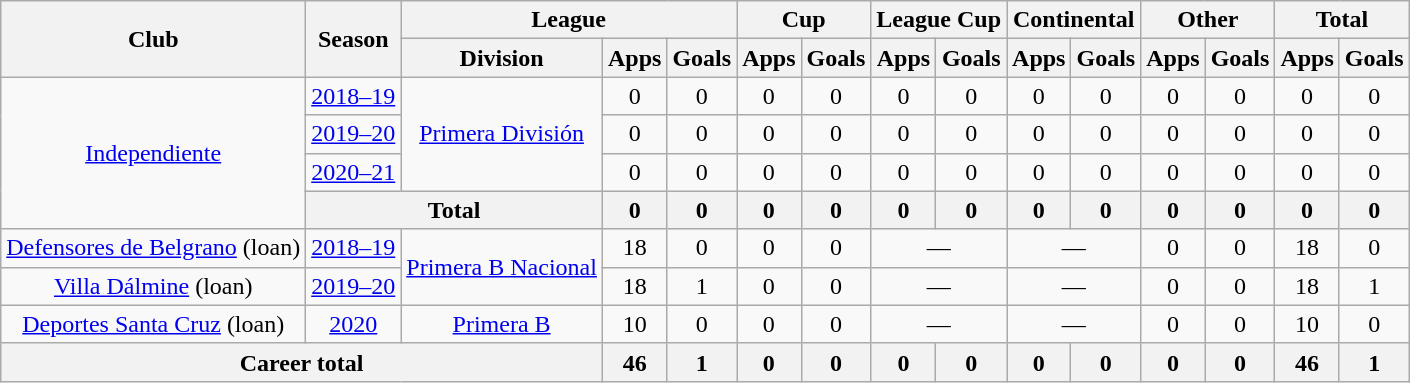<table class="wikitable" style="text-align:center">
<tr>
<th rowspan="2">Club</th>
<th rowspan="2">Season</th>
<th colspan="3">League</th>
<th colspan="2">Cup</th>
<th colspan="2">League Cup</th>
<th colspan="2">Continental</th>
<th colspan="2">Other</th>
<th colspan="2">Total</th>
</tr>
<tr>
<th>Division</th>
<th>Apps</th>
<th>Goals</th>
<th>Apps</th>
<th>Goals</th>
<th>Apps</th>
<th>Goals</th>
<th>Apps</th>
<th>Goals</th>
<th>Apps</th>
<th>Goals</th>
<th>Apps</th>
<th>Goals</th>
</tr>
<tr>
<td rowspan="4"><a href='#'>Independiente</a></td>
<td><a href='#'>2018–19</a></td>
<td rowspan="3"><a href='#'>Primera División</a></td>
<td>0</td>
<td>0</td>
<td>0</td>
<td>0</td>
<td>0</td>
<td>0</td>
<td>0</td>
<td>0</td>
<td>0</td>
<td>0</td>
<td>0</td>
<td>0</td>
</tr>
<tr>
<td><a href='#'>2019–20</a></td>
<td>0</td>
<td>0</td>
<td>0</td>
<td>0</td>
<td>0</td>
<td>0</td>
<td>0</td>
<td>0</td>
<td>0</td>
<td>0</td>
<td>0</td>
<td>0</td>
</tr>
<tr>
<td><a href='#'>2020–21</a></td>
<td>0</td>
<td>0</td>
<td>0</td>
<td>0</td>
<td>0</td>
<td>0</td>
<td>0</td>
<td>0</td>
<td>0</td>
<td>0</td>
<td>0</td>
<td>0</td>
</tr>
<tr>
<th colspan="2">Total</th>
<th>0</th>
<th>0</th>
<th>0</th>
<th>0</th>
<th>0</th>
<th>0</th>
<th>0</th>
<th>0</th>
<th>0</th>
<th>0</th>
<th>0</th>
<th>0</th>
</tr>
<tr>
<td rowspan="1"><a href='#'>Defensores de Belgrano</a> (loan)</td>
<td><a href='#'>2018–19</a></td>
<td rowspan="2"><a href='#'>Primera B Nacional</a></td>
<td>18</td>
<td>0</td>
<td>0</td>
<td>0</td>
<td colspan="2">—</td>
<td colspan="2">—</td>
<td>0</td>
<td>0</td>
<td>18</td>
<td>0</td>
</tr>
<tr>
<td rowspan="1"><a href='#'>Villa Dálmine</a> (loan)</td>
<td><a href='#'>2019–20</a></td>
<td>18</td>
<td>1</td>
<td>0</td>
<td>0</td>
<td colspan="2">—</td>
<td colspan="2">—</td>
<td>0</td>
<td>0</td>
<td>18</td>
<td>1</td>
</tr>
<tr>
<td rowspan="1"><a href='#'>Deportes Santa Cruz</a> (loan)</td>
<td><a href='#'>2020</a></td>
<td rowspan="1"><a href='#'>Primera B</a></td>
<td>10</td>
<td>0</td>
<td>0</td>
<td>0</td>
<td colspan="2">—</td>
<td colspan="2">—</td>
<td>0</td>
<td>0</td>
<td>10</td>
<td>0</td>
</tr>
<tr>
<th colspan="3">Career total</th>
<th>46</th>
<th>1</th>
<th>0</th>
<th>0</th>
<th>0</th>
<th>0</th>
<th>0</th>
<th>0</th>
<th>0</th>
<th>0</th>
<th>46</th>
<th>1</th>
</tr>
</table>
